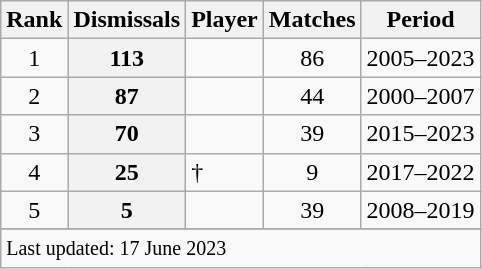<table class="wikitable plainrowheaders sortable">
<tr>
<th scope=col>Rank</th>
<th scope=col>Dismissals</th>
<th scope=col>Player</th>
<th scope=col>Matches</th>
<th scope=col>Period</th>
</tr>
<tr>
<td align=center>1</td>
<th scope=row style=text-align:center;>113</th>
<td></td>
<td align=center>86</td>
<td>2005–2023</td>
</tr>
<tr>
<td align=center>2</td>
<th scope=row style=text-align:center;>87</th>
<td></td>
<td align=center>44</td>
<td>2000–2007</td>
</tr>
<tr>
<td align=center>3</td>
<th scope=row style=text-align:center;>70</th>
<td></td>
<td align=center>39</td>
<td>2015–2023</td>
</tr>
<tr>
<td align=center>4</td>
<th scope=row style=text-align:center;>25</th>
<td>†</td>
<td align=center>9</td>
<td>2017–2022</td>
</tr>
<tr>
<td align=center>5</td>
<th scope=row style=text-align:center;>5</th>
<td></td>
<td align=center>39</td>
<td>2008–2019</td>
</tr>
<tr>
</tr>
<tr class=sortbottom>
<td colspan=5><small>Last updated: 17 June 2023</small></td>
</tr>
</table>
